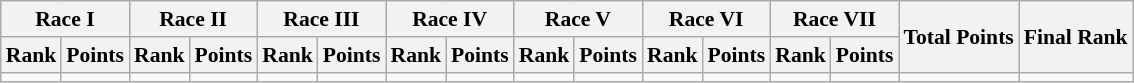<table class="wikitable" style="text-align:right; font-size:90%">
<tr>
<th colspan="2">Race I</th>
<th colspan="2">Race II</th>
<th colspan="2">Race III</th>
<th colspan="2">Race IV</th>
<th colspan="2">Race V</th>
<th colspan="2">Race VI</th>
<th colspan="2">Race VII</th>
<th rowspan="2">Total Points</th>
<th rowspan="2">Final Rank</th>
</tr>
<tr>
<th>Rank</th>
<th>Points</th>
<th>Rank</th>
<th>Points</th>
<th>Rank</th>
<th>Points</th>
<th>Rank</th>
<th>Points</th>
<th>Rank</th>
<th>Points</th>
<th>Rank</th>
<th>Points</th>
<th>Rank</th>
<th>Points</th>
</tr>
<tr>
<td></td>
<td></td>
<td></td>
<td></td>
<td></td>
<td></td>
<td></td>
<td></td>
<td></td>
<td></td>
<td></td>
<td></td>
<td></td>
<td></td>
<td></td>
<td></td>
</tr>
</table>
